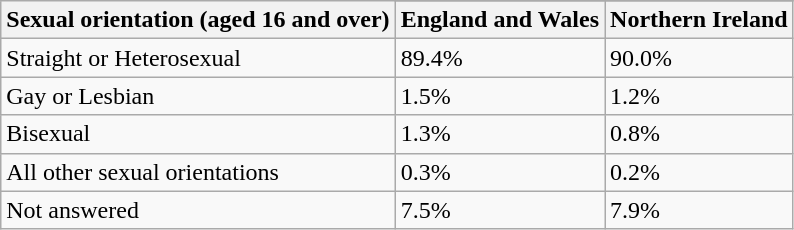<table class="wikitable">
<tr>
<th rowspan="2">Sexual orientation (aged 16 and over)</th>
</tr>
<tr>
<th>England and Wales</th>
<th>Northern Ireland</th>
</tr>
<tr>
<td>Straight or Heterosexual</td>
<td>89.4%</td>
<td>90.0%</td>
</tr>
<tr>
<td>Gay or Lesbian</td>
<td>1.5%</td>
<td>1.2%</td>
</tr>
<tr>
<td>Bisexual</td>
<td>1.3%</td>
<td>0.8%</td>
</tr>
<tr>
<td>All other sexual orientations</td>
<td>0.3%</td>
<td>0.2%</td>
</tr>
<tr>
<td>Not answered</td>
<td>7.5%</td>
<td>7.9%</td>
</tr>
</table>
